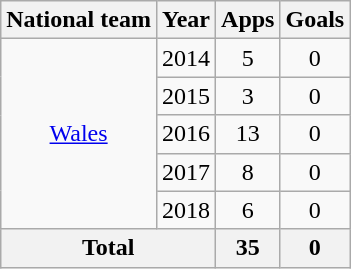<table class=wikitable style="text-align:center">
<tr>
<th>National team</th>
<th>Year</th>
<th>Apps</th>
<th>Goals</th>
</tr>
<tr>
<td rowspan="5"><a href='#'>Wales</a></td>
<td>2014</td>
<td>5</td>
<td>0</td>
</tr>
<tr>
<td>2015</td>
<td>3</td>
<td>0</td>
</tr>
<tr>
<td>2016</td>
<td>13</td>
<td>0</td>
</tr>
<tr>
<td>2017</td>
<td>8</td>
<td>0</td>
</tr>
<tr>
<td>2018</td>
<td>6</td>
<td>0</td>
</tr>
<tr>
<th colspan="2">Total</th>
<th>35</th>
<th>0</th>
</tr>
</table>
